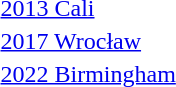<table>
<tr>
<td><a href='#'>2013 Cali</a></td>
<td></td>
<td></td>
<td></td>
</tr>
<tr>
<td><a href='#'>2017 Wrocław</a></td>
<td></td>
<td></td>
<td></td>
</tr>
<tr>
<td><a href='#'>2022 Birmingham</a></td>
<td></td>
<td></td>
<td></td>
</tr>
</table>
